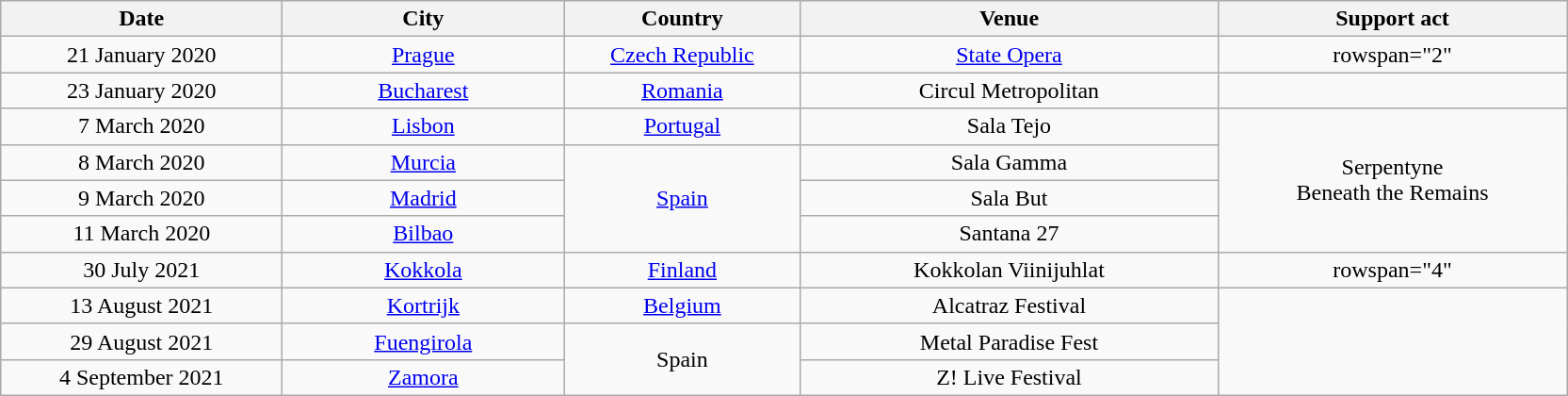<table class="wikitable plainrowheaders" style="text-align:center;">
<tr>
<th scope="col" style="width:12em;">Date</th>
<th scope="col" style="width:12em;">City</th>
<th scope="col" style="width:10em;">Country</th>
<th scope="col" style="width:18em;">Venue</th>
<th scope="col" style="width:15em;">Support act</th>
</tr>
<tr>
<td style="text-align:center">21 January 2020</td>
<td style="text-align:center"><a href='#'>Prague</a></td>
<td style="text-align:center"><a href='#'>Czech Republic</a></td>
<td style="text-align:center"><a href='#'>State Opera</a></td>
<td>rowspan="2" </td>
</tr>
<tr>
<td style="text-align:center">23 January 2020</td>
<td style="text-align:center"><a href='#'>Bucharest</a></td>
<td style="text-align:center"><a href='#'>Romania</a></td>
<td style="text-align:center">Circul Metropolitan</td>
</tr>
<tr>
<td style="text-align:center">7 March 2020</td>
<td style="text-align:center"><a href='#'>Lisbon</a></td>
<td style="text-align:center"><a href='#'>Portugal</a></td>
<td style="text-align:center">Sala Tejo</td>
<td style="text-align:center" rowspan="4">Serpentyne<br>Beneath the Remains</td>
</tr>
<tr>
<td style="text-align:center">8 March 2020</td>
<td style="text-align:center"><a href='#'>Murcia</a></td>
<td style="text-align:center" rowspan="3"><a href='#'>Spain</a></td>
<td style="text-align:center">Sala Gamma</td>
</tr>
<tr>
<td style="text-align:center">9 March 2020</td>
<td style="text-align:center"><a href='#'>Madrid</a></td>
<td style="text-align:center">Sala But</td>
</tr>
<tr>
<td style="text-align:center">11 March 2020</td>
<td style="text-align:center"><a href='#'>Bilbao</a></td>
<td style="text-align:center">Santana 27</td>
</tr>
<tr>
<td style="text-align:center">30 July 2021</td>
<td style="text-align:center"><a href='#'>Kokkola</a></td>
<td style="text-align:center"><a href='#'>Finland</a></td>
<td style="text-align:center">Kokkolan Viinijuhlat</td>
<td>rowspan="4" </td>
</tr>
<tr>
<td style="text-align:center">13 August 2021</td>
<td style="text-align:center"><a href='#'>Kortrijk</a></td>
<td style="text-align:center"><a href='#'>Belgium</a></td>
<td style="text-align:center">Alcatraz Festival</td>
</tr>
<tr>
<td style="text-align:center">29 August 2021</td>
<td style="text-align:center"><a href='#'>Fuengirola</a></td>
<td style="text-align:center" rowspan="2">Spain</td>
<td style="text-align:center">Metal Paradise Fest</td>
</tr>
<tr>
<td style="text-align:center">4 September 2021</td>
<td style="text-align:center"><a href='#'>Zamora</a></td>
<td style="text-align:center">Z! Live Festival</td>
</tr>
</table>
